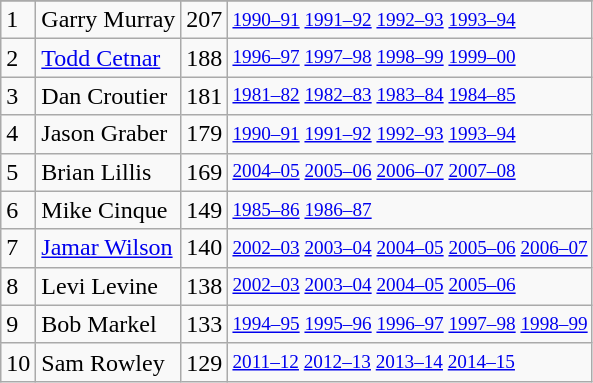<table class="wikitable">
<tr>
</tr>
<tr>
<td>1</td>
<td>Garry Murray</td>
<td>207</td>
<td style="font-size:80%;"><a href='#'>1990–91</a> <a href='#'>1991–92</a> <a href='#'>1992–93</a> <a href='#'>1993–94</a></td>
</tr>
<tr>
<td>2</td>
<td><a href='#'>Todd Cetnar</a></td>
<td>188</td>
<td style="font-size:80%;"><a href='#'>1996–97</a> <a href='#'>1997–98</a> <a href='#'>1998–99</a> <a href='#'>1999–00</a></td>
</tr>
<tr>
<td>3</td>
<td>Dan Croutier</td>
<td>181</td>
<td style="font-size:80%;"><a href='#'>1981–82</a> <a href='#'>1982–83</a> <a href='#'>1983–84</a> <a href='#'>1984–85</a></td>
</tr>
<tr>
<td>4</td>
<td>Jason Graber</td>
<td>179</td>
<td style="font-size:80%;"><a href='#'>1990–91</a> <a href='#'>1991–92</a> <a href='#'>1992–93</a> <a href='#'>1993–94</a></td>
</tr>
<tr>
<td>5</td>
<td>Brian Lillis</td>
<td>169</td>
<td style="font-size:80%;"><a href='#'>2004–05</a> <a href='#'>2005–06</a> <a href='#'>2006–07</a> <a href='#'>2007–08</a></td>
</tr>
<tr>
<td>6</td>
<td>Mike Cinque</td>
<td>149</td>
<td style="font-size:80%;"><a href='#'>1985–86</a> <a href='#'>1986–87</a></td>
</tr>
<tr>
<td>7</td>
<td><a href='#'>Jamar Wilson</a></td>
<td>140</td>
<td style="font-size:80%;"><a href='#'>2002–03</a> <a href='#'>2003–04</a> <a href='#'>2004–05</a> <a href='#'>2005–06</a> <a href='#'>2006–07</a></td>
</tr>
<tr>
<td>8</td>
<td>Levi Levine</td>
<td>138</td>
<td style="font-size:80%;"><a href='#'>2002–03</a> <a href='#'>2003–04</a> <a href='#'>2004–05</a> <a href='#'>2005–06</a></td>
</tr>
<tr>
<td>9</td>
<td>Bob Markel</td>
<td>133</td>
<td style="font-size:80%;"><a href='#'>1994–95</a> <a href='#'>1995–96</a> <a href='#'>1996–97</a> <a href='#'>1997–98</a> <a href='#'>1998–99</a></td>
</tr>
<tr>
<td>10</td>
<td>Sam Rowley</td>
<td>129</td>
<td style="font-size:80%;"><a href='#'>2011–12</a> <a href='#'>2012–13</a> <a href='#'>2013–14</a> <a href='#'>2014–15</a></td>
</tr>
</table>
